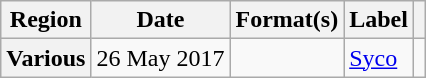<table class="wikitable plainrowheaders">
<tr>
<th scope="col">Region</th>
<th scope="col">Date</th>
<th scope="col">Format(s)</th>
<th scope="col">Label</th>
<th scope="col"></th>
</tr>
<tr>
<th scope="row">Various</th>
<td>26 May 2017</td>
<td></td>
<td><a href='#'>Syco</a></td>
<td style="text-align:center;"></td>
</tr>
</table>
